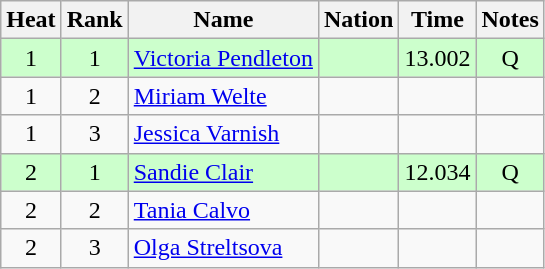<table class="wikitable sortable" style="text-align:center">
<tr>
<th>Heat</th>
<th>Rank</th>
<th>Name</th>
<th>Nation</th>
<th>Time</th>
<th>Notes</th>
</tr>
<tr style="background: #ccffcc;">
<td>1</td>
<td>1</td>
<td align=left><a href='#'>Victoria Pendleton</a></td>
<td align=left></td>
<td>13.002</td>
<td>Q</td>
</tr>
<tr>
<td>1</td>
<td>2</td>
<td align=left><a href='#'>Miriam Welte</a></td>
<td align=left></td>
<td></td>
<td></td>
</tr>
<tr>
<td>1</td>
<td>3</td>
<td align=left><a href='#'>Jessica Varnish</a></td>
<td align=left></td>
<td></td>
<td></td>
</tr>
<tr style="background: #ccffcc;">
<td>2</td>
<td>1</td>
<td align=left><a href='#'>Sandie Clair</a></td>
<td align=left></td>
<td>12.034</td>
<td>Q</td>
</tr>
<tr>
<td>2</td>
<td>2</td>
<td align=left><a href='#'>Tania Calvo</a></td>
<td align=left></td>
<td></td>
<td></td>
</tr>
<tr>
<td>2</td>
<td>3</td>
<td align=left><a href='#'>Olga Streltsova</a></td>
<td align=left></td>
<td></td>
<td></td>
</tr>
</table>
